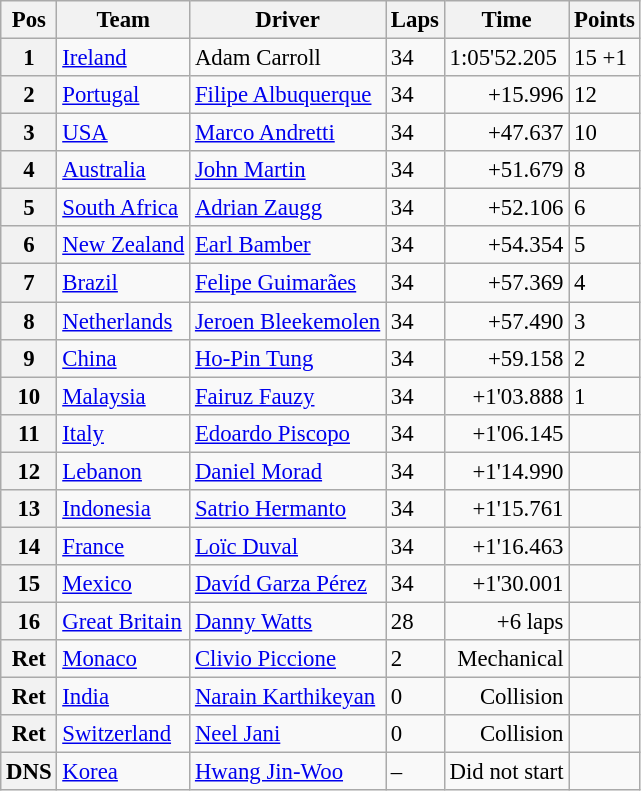<table class="wikitable" style="font-size:95%">
<tr>
<th>Pos</th>
<th>Team</th>
<th>Driver</th>
<th>Laps</th>
<th>Time</th>
<th>Points</th>
</tr>
<tr>
<th>1</th>
<td> <a href='#'>Ireland</a></td>
<td>Adam Carroll</td>
<td>34</td>
<td>1:05'52.205</td>
<td>15 +1</td>
</tr>
<tr>
<th>2</th>
<td> <a href='#'>Portugal</a></td>
<td><a href='#'>Filipe Albuquerque</a></td>
<td>34</td>
<td align=right>+15.996</td>
<td>12</td>
</tr>
<tr>
<th>3</th>
<td> <a href='#'>USA</a></td>
<td><a href='#'>Marco Andretti</a></td>
<td>34</td>
<td align=right>+47.637</td>
<td>10</td>
</tr>
<tr>
<th>4</th>
<td> <a href='#'>Australia</a></td>
<td><a href='#'>John Martin</a></td>
<td>34</td>
<td align=right>+51.679</td>
<td>8</td>
</tr>
<tr>
<th>5</th>
<td> <a href='#'>South Africa</a></td>
<td><a href='#'>Adrian Zaugg</a></td>
<td>34</td>
<td align=right>+52.106</td>
<td>6</td>
</tr>
<tr>
<th>6</th>
<td> <a href='#'>New Zealand</a></td>
<td><a href='#'>Earl Bamber</a></td>
<td>34</td>
<td align=right>+54.354</td>
<td>5</td>
</tr>
<tr>
<th>7</th>
<td> <a href='#'>Brazil</a></td>
<td><a href='#'>Felipe Guimarães</a></td>
<td>34</td>
<td align=right>+57.369</td>
<td>4</td>
</tr>
<tr>
<th>8</th>
<td> <a href='#'>Netherlands</a></td>
<td><a href='#'>Jeroen Bleekemolen</a></td>
<td>34</td>
<td align=right>+57.490</td>
<td>3</td>
</tr>
<tr>
<th>9</th>
<td> <a href='#'>China</a></td>
<td><a href='#'>Ho-Pin Tung</a></td>
<td>34</td>
<td align=right>+59.158</td>
<td>2</td>
</tr>
<tr>
<th>10</th>
<td> <a href='#'>Malaysia</a></td>
<td><a href='#'>Fairuz Fauzy</a></td>
<td>34</td>
<td align=right>+1'03.888</td>
<td>1</td>
</tr>
<tr>
<th>11</th>
<td> <a href='#'>Italy</a></td>
<td><a href='#'>Edoardo Piscopo</a></td>
<td>34</td>
<td align=right>+1'06.145</td>
<td></td>
</tr>
<tr>
<th>12</th>
<td> <a href='#'>Lebanon</a></td>
<td><a href='#'>Daniel Morad</a></td>
<td>34</td>
<td align=right>+1'14.990</td>
<td></td>
</tr>
<tr>
<th>13</th>
<td> <a href='#'>Indonesia</a></td>
<td><a href='#'>Satrio Hermanto</a></td>
<td>34</td>
<td align=right>+1'15.761</td>
<td></td>
</tr>
<tr>
<th>14</th>
<td> <a href='#'>France</a></td>
<td><a href='#'>Loïc Duval</a></td>
<td>34</td>
<td align=right>+1'16.463</td>
<td></td>
</tr>
<tr>
<th>15</th>
<td> <a href='#'>Mexico</a></td>
<td><a href='#'>Davíd Garza Pérez</a></td>
<td>34</td>
<td align=right>+1'30.001</td>
<td></td>
</tr>
<tr>
<th>16</th>
<td> <a href='#'>Great Britain</a></td>
<td><a href='#'>Danny Watts</a></td>
<td>28</td>
<td align=right>+6 laps</td>
<td></td>
</tr>
<tr>
<th>Ret</th>
<td> <a href='#'>Monaco</a></td>
<td><a href='#'>Clivio Piccione</a></td>
<td>2</td>
<td align=right>Mechanical</td>
<td></td>
</tr>
<tr>
<th>Ret</th>
<td> <a href='#'>India</a></td>
<td><a href='#'>Narain Karthikeyan</a></td>
<td>0</td>
<td align=right>Collision</td>
<td></td>
</tr>
<tr>
<th>Ret</th>
<td> <a href='#'>Switzerland</a></td>
<td><a href='#'>Neel Jani</a></td>
<td>0</td>
<td align=right>Collision</td>
<td></td>
</tr>
<tr>
<th>DNS</th>
<td> <a href='#'>Korea</a></td>
<td><a href='#'>Hwang Jin-Woo</a></td>
<td>–</td>
<td align=right>Did not start</td>
</tr>
</table>
